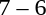<table style="text-align:center">
<tr>
<th width=200></th>
<th width=100></th>
<th width=200></th>
</tr>
<tr>
<td align=right><strong></strong></td>
<td>7 – 6</td>
<td align=left></td>
</tr>
</table>
